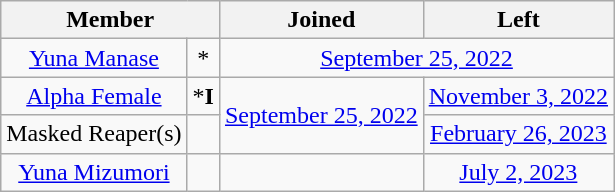<table class="wikitable sortable" style="text-align:center;">
<tr>
<th colspan="2">Member</th>
<th>Joined</th>
<th>Left</th>
</tr>
<tr>
<td><a href='#'>Yuna Manase</a></td>
<td>*</td>
<td colspan=2><a href='#'>September 25, 2022</a></td>
</tr>
<tr>
<td><a href='#'>Alpha Female</a></td>
<td>*<strong>I</strong></td>
<td rowspan=2><a href='#'>September 25, 2022</a></td>
<td><a href='#'>November 3, 2022</a></td>
</tr>
<tr>
<td>Masked Reaper(s)</td>
<td></td>
<td><a href='#'>February 26, 2023</a></td>
</tr>
<tr>
<td><a href='#'>Yuna Mizumori</a></td>
<td></td>
<td></td>
<td><a href='#'>July 2, 2023</a></td>
</tr>
</table>
